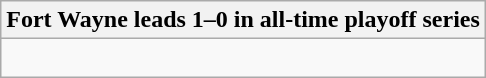<table class="wikitable collapsible collapsed">
<tr>
<th>Fort Wayne leads 1–0 in all-time playoff series</th>
</tr>
<tr>
<td><br></td>
</tr>
</table>
